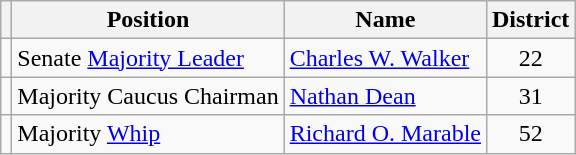<table class="wikitable">
<tr>
<th></th>
<th>Position</th>
<th>Name</th>
<th>District</th>
</tr>
<tr>
<td></td>
<td>Senate <a href='#'>Majority Leader</a></td>
<td><a href='#'>Charles W. Walker</a></td>
<td align=center>22</td>
</tr>
<tr>
<td></td>
<td>Majority Caucus Chairman</td>
<td><a href='#'>Nathan Dean</a></td>
<td align=center>31</td>
</tr>
<tr>
<td></td>
<td>Majority <a href='#'>Whip</a></td>
<td><a href='#'>Richard O. Marable</a></td>
<td align=center>52</td>
</tr>
</table>
